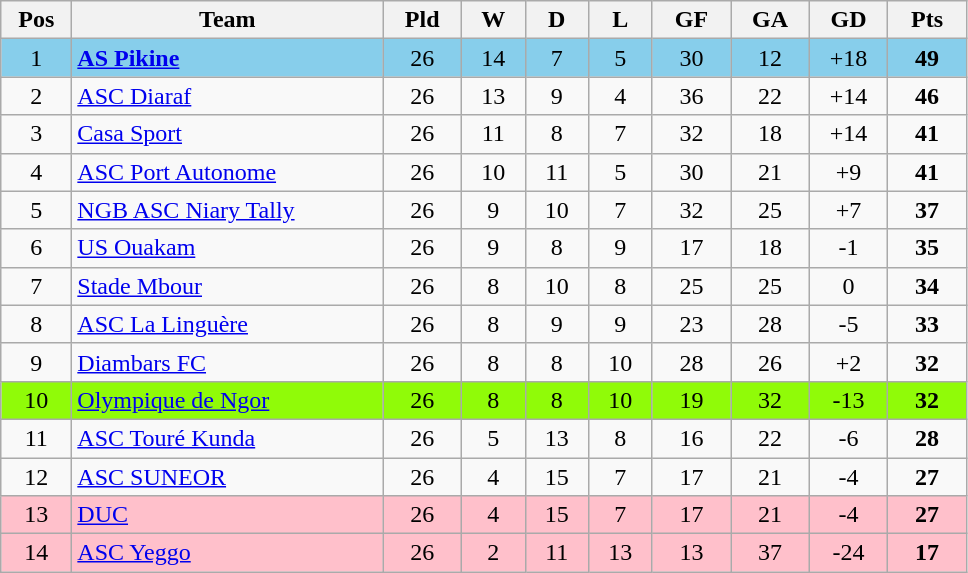<table class="wikitable" style="text-align: center;">
<tr>
<th style="width: 40px;">Pos</th>
<th style="width: 200px;">Team</th>
<th style="width: 45px;">Pld</th>
<th style="width: 35px;">W</th>
<th style="width: 35px;">D</th>
<th style="width: 35px;">L</th>
<th style="width: 45px;">GF</th>
<th style="width: 45px;">GA</th>
<th style="width: 45px;">GD</th>
<th style="width: 45px;">Pts</th>
</tr>
<tr style="background:#87ceeb;">
<td>1</td>
<td style="text-align: left;"><strong><a href='#'>AS Pikine</a></strong></td>
<td>26</td>
<td>14</td>
<td>7</td>
<td>5</td>
<td>30</td>
<td>12</td>
<td>+18</td>
<td><strong>49</strong></td>
</tr>
<tr>
<td>2</td>
<td style="text-align: left;"><a href='#'>ASC Diaraf</a></td>
<td>26</td>
<td>13</td>
<td>9</td>
<td>4</td>
<td>36</td>
<td>22</td>
<td>+14</td>
<td><strong>46</strong></td>
</tr>
<tr>
<td>3</td>
<td style="text-align: left;"><a href='#'>Casa Sport</a></td>
<td>26</td>
<td>11</td>
<td>8</td>
<td>7</td>
<td>32</td>
<td>18</td>
<td>+14</td>
<td><strong>41</strong></td>
</tr>
<tr>
<td>4</td>
<td style="text-align: left;"><a href='#'>ASC Port Autonome</a></td>
<td>26</td>
<td>10</td>
<td>11</td>
<td>5</td>
<td>30</td>
<td>21</td>
<td>+9</td>
<td><strong>41</strong></td>
</tr>
<tr>
<td>5</td>
<td style="text-align: left;"><a href='#'>NGB ASC Niary Tally</a></td>
<td>26</td>
<td>9</td>
<td>10</td>
<td>7</td>
<td>32</td>
<td>25</td>
<td>+7</td>
<td><strong>37</strong></td>
</tr>
<tr>
<td>6</td>
<td style="text-align: left;"><a href='#'>US Ouakam</a></td>
<td>26</td>
<td>9</td>
<td>8</td>
<td>9</td>
<td>17</td>
<td>18</td>
<td>-1</td>
<td><strong>35</strong></td>
</tr>
<tr>
<td>7</td>
<td style="text-align: left;"><a href='#'>Stade Mbour</a></td>
<td>26</td>
<td>8</td>
<td>10</td>
<td>8</td>
<td>25</td>
<td>25</td>
<td>0</td>
<td><strong>34</strong></td>
</tr>
<tr>
<td>8</td>
<td style="text-align: left;"><a href='#'>ASC La Linguère</a></td>
<td>26</td>
<td>8</td>
<td>9</td>
<td>9</td>
<td>23</td>
<td>28</td>
<td>-5</td>
<td><strong>33</strong></td>
</tr>
<tr>
<td>9</td>
<td style="text-align: left;"><a href='#'>Diambars FC</a></td>
<td>26</td>
<td>8</td>
<td>8</td>
<td>10</td>
<td>28</td>
<td>26</td>
<td>+2</td>
<td><strong>32</strong></td>
</tr>
<tr style="background:#90fb08;">
<td>10</td>
<td style="text-align: left;"><a href='#'>Olympique de Ngor</a></td>
<td>26</td>
<td>8</td>
<td>8</td>
<td>10</td>
<td>19</td>
<td>32</td>
<td>-13</td>
<td><strong>32</strong></td>
</tr>
<tr>
<td>11</td>
<td style="text-align: left;"><a href='#'>ASC Touré Kunda</a></td>
<td>26</td>
<td>5</td>
<td>13</td>
<td>8</td>
<td>16</td>
<td>22</td>
<td>-6</td>
<td><strong>28</strong></td>
</tr>
<tr>
<td>12</td>
<td style="text-align: left;"><a href='#'>ASC SUNEOR</a></td>
<td>26</td>
<td>4</td>
<td>15</td>
<td>7</td>
<td>17</td>
<td>21</td>
<td>-4</td>
<td><strong>27</strong></td>
</tr>
<tr style="background:#ffc0cb;">
<td>13</td>
<td style="text-align: left;"><a href='#'>DUC</a></td>
<td>26</td>
<td>4</td>
<td>15</td>
<td>7</td>
<td>17</td>
<td>21</td>
<td>-4</td>
<td><strong>27</strong></td>
</tr>
<tr style="background:#ffc0cb;">
<td>14</td>
<td style="text-align: left;"><a href='#'>ASC Yeggo</a></td>
<td>26</td>
<td>2</td>
<td>11</td>
<td>13</td>
<td>13</td>
<td>37</td>
<td>-24</td>
<td><strong>17</strong></td>
</tr>
</table>
